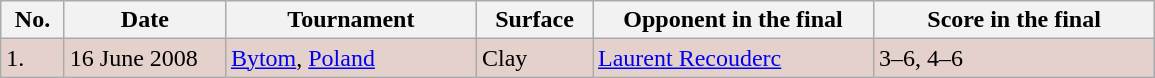<table class="wikitable">
<tr>
<th width=35>No.</th>
<th width=100>Date</th>
<th width=160>Tournament</th>
<th width=70>Surface</th>
<th width=180>Opponent in the final</th>
<th width=180>Score in the final</th>
</tr>
<tr bgcolor="#e5d1cb">
<td>1.</td>
<td>16 June 2008</td>
<td><a href='#'>Bytom</a>, <a href='#'>Poland</a></td>
<td>Clay</td>
<td> <a href='#'>Laurent Recouderc</a></td>
<td>3–6, 4–6</td>
</tr>
</table>
